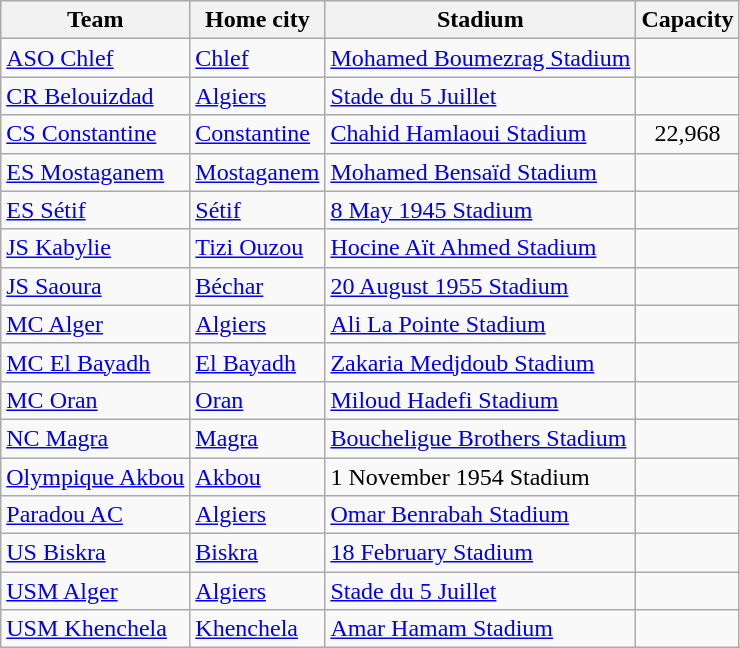<table class="wikitable sortable">
<tr>
<th>Team</th>
<th>Home city</th>
<th>Stadium</th>
<th>Capacity</th>
</tr>
<tr>
<td><a href='#'>ASO Chlef</a></td>
<td><a href='#'>Chlef</a></td>
<td><a href='#'>Mohamed Boumezrag Stadium</a></td>
<td style="text-align:center"></td>
</tr>
<tr>
<td><a href='#'>CR Belouizdad</a></td>
<td><a href='#'>Algiers</a></td>
<td><a href='#'>Stade du 5 Juillet</a></td>
<td style="text-align:center"></td>
</tr>
<tr>
<td><a href='#'>CS Constantine</a></td>
<td><a href='#'>Constantine</a></td>
<td><a href='#'>Chahid Hamlaoui Stadium</a></td>
<td style="text-align:center">22,968</td>
</tr>
<tr>
<td><a href='#'>ES Mostaganem</a></td>
<td><a href='#'>Mostaganem</a></td>
<td><a href='#'>Mohamed Bensaïd Stadium</a></td>
<td style="text-align:center"></td>
</tr>
<tr>
<td><a href='#'>ES Sétif</a></td>
<td><a href='#'>Sétif</a></td>
<td><a href='#'>8 May 1945 Stadium</a></td>
<td style="text-align:center"></td>
</tr>
<tr>
<td><a href='#'>JS Kabylie</a></td>
<td><a href='#'>Tizi Ouzou</a></td>
<td><a href='#'>Hocine Aït Ahmed Stadium</a></td>
<td style="text-align:center"></td>
</tr>
<tr>
<td><a href='#'>JS Saoura</a></td>
<td><a href='#'>Béchar</a></td>
<td><a href='#'>20 August 1955 Stadium</a></td>
<td style="text-align:center"></td>
</tr>
<tr>
<td><a href='#'>MC Alger</a></td>
<td><a href='#'>Algiers</a></td>
<td><a href='#'>Ali La Pointe Stadium</a></td>
<td style="text-align:center"></td>
</tr>
<tr>
<td><a href='#'>MC El Bayadh</a></td>
<td><a href='#'>El Bayadh</a></td>
<td><a href='#'>Zakaria Medjdoub Stadium</a></td>
<td style="text-align:center"></td>
</tr>
<tr>
<td><a href='#'>MC Oran</a></td>
<td><a href='#'>Oran</a></td>
<td><a href='#'>Miloud Hadefi Stadium</a></td>
<td style="text-align:center"></td>
</tr>
<tr>
<td><a href='#'>NC Magra</a></td>
<td><a href='#'>Magra</a></td>
<td><a href='#'>Boucheligue Brothers Stadium</a></td>
<td style="text-align:center"></td>
</tr>
<tr>
<td><a href='#'>Olympique Akbou</a></td>
<td><a href='#'>Akbou</a></td>
<td>1 November 1954 Stadium</td>
<td style="text-align:center"></td>
</tr>
<tr>
<td><a href='#'>Paradou AC</a></td>
<td><a href='#'>Algiers</a></td>
<td><a href='#'>Omar Benrabah Stadium</a></td>
<td style="text-align:center"></td>
</tr>
<tr>
<td><a href='#'>US Biskra</a></td>
<td><a href='#'>Biskra</a></td>
<td><a href='#'>18 February Stadium</a></td>
<td style="text-align:center"></td>
</tr>
<tr>
<td><a href='#'>USM Alger</a></td>
<td><a href='#'>Algiers</a></td>
<td><a href='#'>Stade du 5 Juillet</a></td>
<td style="text-align:center"></td>
</tr>
<tr>
<td><a href='#'>USM Khenchela</a></td>
<td><a href='#'>Khenchela</a></td>
<td><a href='#'>Amar Hamam Stadium</a></td>
<td style="text-align:center"></td>
</tr>
</table>
